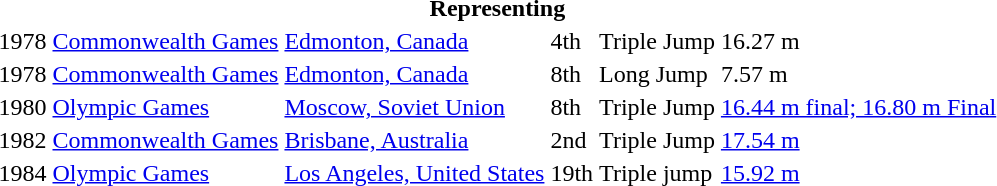<table>
<tr>
<th colspan="6">Representing </th>
</tr>
<tr>
<td>1978</td>
<td><a href='#'>Commonwealth Games</a></td>
<td><a href='#'>Edmonton, Canada</a></td>
<td>4th</td>
<td>Triple Jump</td>
<td>16.27 m</td>
</tr>
<tr>
<td>1978</td>
<td><a href='#'>Commonwealth Games</a></td>
<td><a href='#'>Edmonton, Canada</a></td>
<td>8th</td>
<td>Long Jump</td>
<td>7.57 m</td>
</tr>
<tr>
<td>1980</td>
<td><a href='#'>Olympic Games</a></td>
<td><a href='#'>Moscow, Soviet Union</a></td>
<td>8th</td>
<td>Triple Jump</td>
<td><a href='#'>16.44 m final; 16.80 m Final</a></td>
</tr>
<tr>
<td>1982</td>
<td><a href='#'>Commonwealth Games</a></td>
<td><a href='#'>Brisbane, Australia</a></td>
<td>2nd</td>
<td>Triple Jump</td>
<td><a href='#'>17.54 m</a></td>
</tr>
<tr>
<td>1984</td>
<td><a href='#'>Olympic Games</a></td>
<td><a href='#'>Los Angeles, United States</a></td>
<td>19th</td>
<td>Triple jump</td>
<td><a href='#'>15.92 m</a></td>
</tr>
</table>
